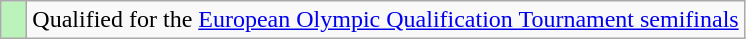<table class="wikitable" style="text-align: left;">
<tr>
<td style="width: 10px; background: #BBF3BB;"></td>
<td>Qualified for the <a href='#'>European Olympic Qualification Tournament semifinals</a></td>
</tr>
</table>
